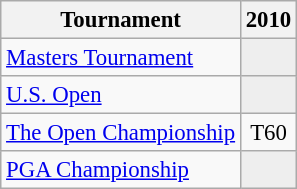<table class="wikitable" style="font-size:95%;text-align:center;">
<tr>
<th>Tournament</th>
<th>2010</th>
</tr>
<tr>
<td align="left"><a href='#'>Masters Tournament</a></td>
<td style="background:#eeeeee;"></td>
</tr>
<tr>
<td align="left"><a href='#'>U.S. Open</a></td>
<td style="background:#eeeeee;"></td>
</tr>
<tr>
<td align="left"><a href='#'>The Open Championship</a></td>
<td align="center">T60</td>
</tr>
<tr>
<td align="left"><a href='#'>PGA Championship</a></td>
<td style="background:#eeeeee;"></td>
</tr>
</table>
